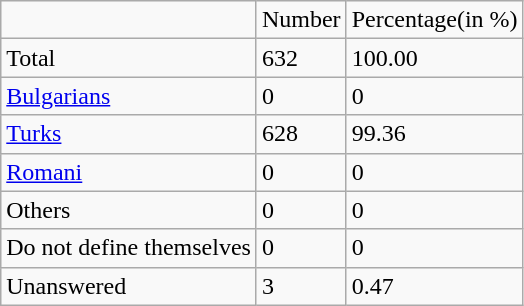<table class="wikitable">
<tr>
<td></td>
<td>Number</td>
<td>Percentage(in %)</td>
</tr>
<tr>
<td>Total</td>
<td>632</td>
<td>100.00</td>
</tr>
<tr>
<td><a href='#'>Bulgarians</a></td>
<td>0</td>
<td>0</td>
</tr>
<tr>
<td><a href='#'>Turks</a></td>
<td>628</td>
<td>99.36</td>
</tr>
<tr>
<td><a href='#'>Romani</a></td>
<td>0</td>
<td>0</td>
</tr>
<tr>
<td>Others</td>
<td>0</td>
<td>0</td>
</tr>
<tr>
<td>Do not define themselves</td>
<td>0</td>
<td>0</td>
</tr>
<tr>
<td>Unanswered</td>
<td>3</td>
<td>0.47</td>
</tr>
</table>
